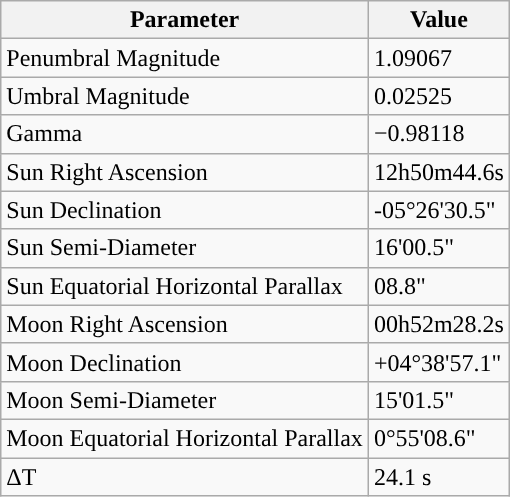<table class="wikitable">
<tr>
<th>Parameter</th>
<th>Value</th>
</tr>
<tr>
<td>Penumbral Magnitude</td>
<td>1.09067</td>
</tr>
<tr>
<td>Umbral Magnitude</td>
<td>0.02525</td>
</tr>
<tr>
<td>Gamma</td>
<td>−0.98118</td>
</tr>
<tr>
<td>Sun Right Ascension</td>
<td>12h50m44.6s</td>
</tr>
<tr>
<td>Sun Declination</td>
<td>-05°26'30.5"</td>
</tr>
<tr>
<td>Sun Semi-Diameter</td>
<td>16'00.5"</td>
</tr>
<tr>
<td>Sun Equatorial Horizontal Parallax</td>
<td>08.8"</td>
</tr>
<tr>
<td>Moon Right Ascension</td>
<td>00h52m28.2s</td>
</tr>
<tr>
<td>Moon Declination</td>
<td>+04°38'57.1"</td>
</tr>
<tr>
<td>Moon Semi-Diameter</td>
<td>15'01.5"</td>
</tr>
<tr>
<td>Moon Equatorial Horizontal Parallax</td>
<td>0°55'08.6"</td>
</tr>
<tr>
<td>ΔT</td>
<td>24.1 s</td>
</tr>
</table>
